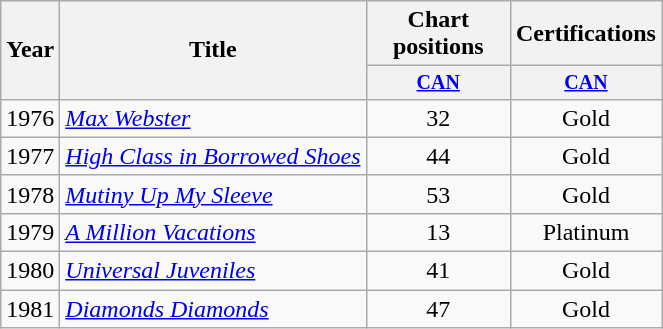<table class="wikitable">
<tr>
<th rowspan="2">Year</th>
<th rowspan="2">Title</th>
<th>Chart positions</th>
<th>Certifications</th>
</tr>
<tr style="font-size: smaller;">
<th style="width:90px;"><a href='#'>CAN</a><br></th>
<th style="width:90px;"><a href='#'>CAN</a><br></th>
</tr>
<tr>
<td>1976</td>
<td><em><a href='#'>Max Webster</a></em></td>
<td style="text-align:center;">32</td>
<td style="text-align:center;">Gold</td>
</tr>
<tr>
<td>1977</td>
<td><em><a href='#'>High Class in Borrowed Shoes</a></em></td>
<td style="text-align:center;">44</td>
<td style="text-align:center;">Gold</td>
</tr>
<tr>
<td>1978</td>
<td><em><a href='#'>Mutiny Up My Sleeve</a></em></td>
<td style="text-align:center;">53</td>
<td style="text-align:center;">Gold</td>
</tr>
<tr>
<td>1979</td>
<td><em><a href='#'>A Million Vacations</a></em></td>
<td style="text-align:center;">13</td>
<td style="text-align:center;">Platinum</td>
</tr>
<tr>
<td>1980</td>
<td><em><a href='#'>Universal Juveniles</a></em></td>
<td style="text-align:center;">41</td>
<td style="text-align:center;">Gold</td>
</tr>
<tr>
<td>1981</td>
<td><em><a href='#'>Diamonds Diamonds</a></em></td>
<td style="text-align:center;">47</td>
<td style="text-align:center;">Gold</td>
</tr>
</table>
